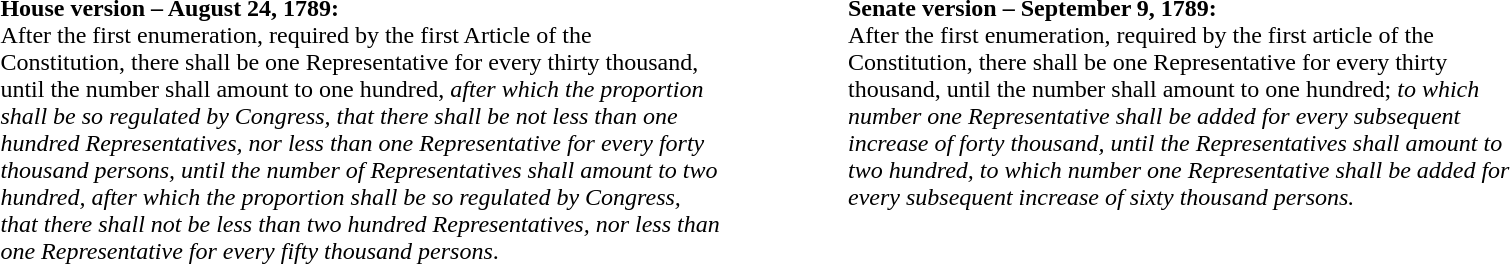<table class="floatcenter" border="0" style="width:90%; vertical-align:top;">
<tr valign="top">
<td style="width:4%;"><br><div><table cellpadding="0">
<tr>
<th style="width:100px; vertical-align:top;"></th>
</tr>
<tr valign="top">
<td></td>
</tr>
</table>
</div></td>
<td></td>
<td style="width:45%;"><br><div><table cellpadding="0">
<tr>
<th style="width:480px; vertical-align:top;"></th>
</tr>
<tr valign="top">
<td valign="top"><strong>House version – August 24, 1789:</strong><br>After the first enumeration, required by the first Article of the Constitution, there shall be one Representative for every thirty thousand, until the number shall amount to one hundred, <span><em>after which the proportion shall be so regulated by Congress, that there shall be not less than one hundred Representatives, nor less than one Representative for every forty thousand persons, until the number of Representatives shall amount to two hundred, after which the proportion shall be so regulated by Congress, that there shall not be less than two hundred Representatives, nor less than one Representative for every fifty thousand persons</em>.</span></td>
</tr>
</table>
</div></td>
<td></td>
<td style="width:4%;"><br><div><table cellpadding="0">
<tr>
<th style="width:100px; vertical-align:top;"></th>
</tr>
<tr valign="top">
<td></td>
</tr>
</table>
</div></td>
<td></td>
<td style="width:46%;"><br><div><table cellpadding="0">
<tr>
<th style="width:460px; vertical-align:top;"></th>
</tr>
<tr valign="top">
<td><strong>Senate version – September 9, 1789:</strong><br>After the first enumeration, required by the first article of the Constitution, there shall be one Representative for every thirty thousand, until the number shall amount to one hundred; <span><em>to which number one Representative shall be added for every subsequent increase of forty thousand, until the Representatives shall amount to two hundred, to which number one Representative shall be added for every subsequent increase of sixty thousand persons.</em></span></td>
</tr>
</table>
</div></td>
</tr>
</table>
